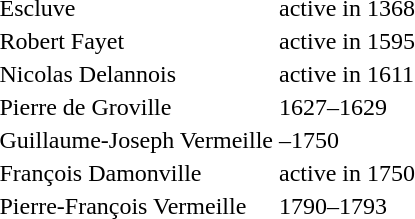<table>
<tr>
<td>Escluve</td>
<td>active in 1368</td>
</tr>
<tr>
<td>Robert Fayet</td>
<td>active in 1595</td>
</tr>
<tr>
<td>Nicolas Delannois</td>
<td>active in 1611</td>
</tr>
<tr>
<td>Pierre de Groville</td>
<td>1627–1629</td>
</tr>
<tr>
<td>Guillaume-Joseph Vermeille</td>
<td>–1750</td>
</tr>
<tr>
<td>François Damonville</td>
<td>active in 1750</td>
</tr>
<tr>
<td>Pierre-François Vermeille</td>
<td>1790–1793</td>
</tr>
</table>
